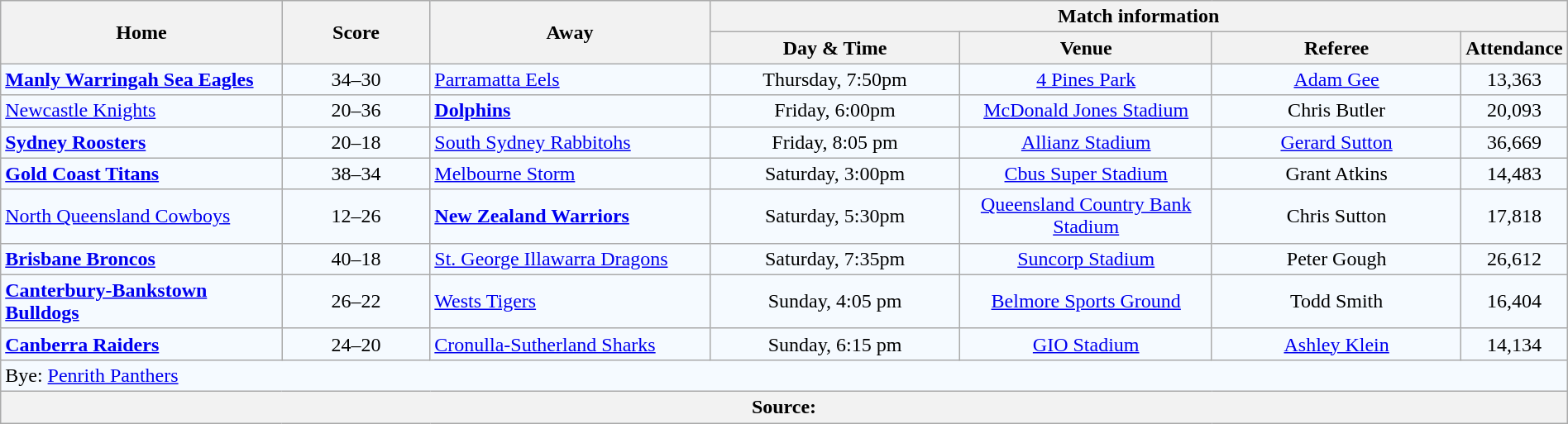<table class="wikitable" style="border-collapse:collapse; text-align:center; width:100%;">
<tr style="text-align:center; background:#f5faff;"  style="background:#c1d8ff;">
<th rowspan="2" style="width:19%;">Home</th>
<th rowspan="2" style="width:10%;">Score</th>
<th rowspan="2" style="width:19%;">Away</th>
<th colspan="4">Match information</th>
</tr>
<tr style="text-align:center; background:#f5faff;"  style="background:#efefef;">
<th width="17%">Day & Time</th>
<th width="17%">Venue</th>
<th width="17%">Referee</th>
<th width="5%">Attendance</th>
</tr>
<tr style="text-align:center; background:#f5faff;">
<td align="left"><strong> <a href='#'>Manly Warringah Sea Eagles</a></strong></td>
<td>34–30</td>
<td align="left"> <a href='#'>Parramatta Eels</a></td>
<td>Thursday, 7:50pm</td>
<td><a href='#'>4 Pines Park</a></td>
<td><a href='#'>Adam Gee</a></td>
<td>13,363</td>
</tr>
<tr style="text-align:center; background:#f5faff;">
<td align="left"> <a href='#'>Newcastle Knights</a></td>
<td>20–36</td>
<td align="left"><strong> <a href='#'>Dolphins</a></strong></td>
<td>Friday, 6:00pm</td>
<td><a href='#'>McDonald Jones Stadium</a></td>
<td>Chris Butler</td>
<td>20,093</td>
</tr>
<tr style="text-align:center; background:#f5faff;">
<td align="left"><strong> <a href='#'>Sydney Roosters</a></strong></td>
<td>20–18</td>
<td align="left"> <a href='#'>South Sydney Rabbitohs</a></td>
<td>Friday, 8:05 pm</td>
<td><a href='#'>Allianz Stadium</a></td>
<td><a href='#'>Gerard Sutton</a></td>
<td>36,669</td>
</tr>
<tr style="text-align:center; background:#f5faff;">
<td align="left"><strong> <a href='#'>Gold Coast Titans</a></strong></td>
<td>38–34</td>
<td align="left"> <a href='#'>Melbourne Storm</a></td>
<td>Saturday, 3:00pm</td>
<td><a href='#'>Cbus Super Stadium</a></td>
<td>Grant Atkins</td>
<td>14,483</td>
</tr>
<tr style="text-align:center; background:#f5faff;">
<td align="left"> <a href='#'>North Queensland Cowboys</a></td>
<td>12–26</td>
<td align="left"><strong> <a href='#'>New Zealand Warriors</a></strong></td>
<td>Saturday, 5:30pm</td>
<td><a href='#'>Queensland Country Bank Stadium</a></td>
<td>Chris Sutton</td>
<td>17,818</td>
</tr>
<tr style="text-align:center; background:#f5faff;">
<td align="left"><strong> <a href='#'>Brisbane Broncos</a></strong></td>
<td>40–18</td>
<td align="left"> <a href='#'>St. George Illawarra Dragons</a></td>
<td>Saturday, 7:35pm</td>
<td><a href='#'>Suncorp Stadium</a></td>
<td>Peter Gough</td>
<td>26,612</td>
</tr>
<tr style="text-align:center; background:#f5faff;">
<td align="left"><strong> <a href='#'>Canterbury-Bankstown Bulldogs</a></strong></td>
<td>26–22</td>
<td align="left"> <a href='#'>Wests Tigers</a></td>
<td>Sunday, 4:05 pm</td>
<td><a href='#'>Belmore Sports Ground</a></td>
<td>Todd Smith</td>
<td>16,404</td>
</tr>
<tr style="text-align:center; background:#f5faff;">
<td align="left"><strong> <a href='#'>Canberra Raiders</a></strong></td>
<td>24–20</td>
<td align="left"> <a href='#'>Cronulla-Sutherland Sharks</a></td>
<td>Sunday, 6:15 pm</td>
<td><a href='#'>GIO Stadium</a></td>
<td><a href='#'>Ashley Klein</a></td>
<td>14,134</td>
</tr>
<tr style="text-align:center; background:#f5faff;">
<td colspan="7" align="left">Bye:  <a href='#'>Penrith Panthers</a></td>
</tr>
<tr style="text-align:center; background:#f5faff;">
<th colspan="7" align="left">Source:</th>
</tr>
</table>
